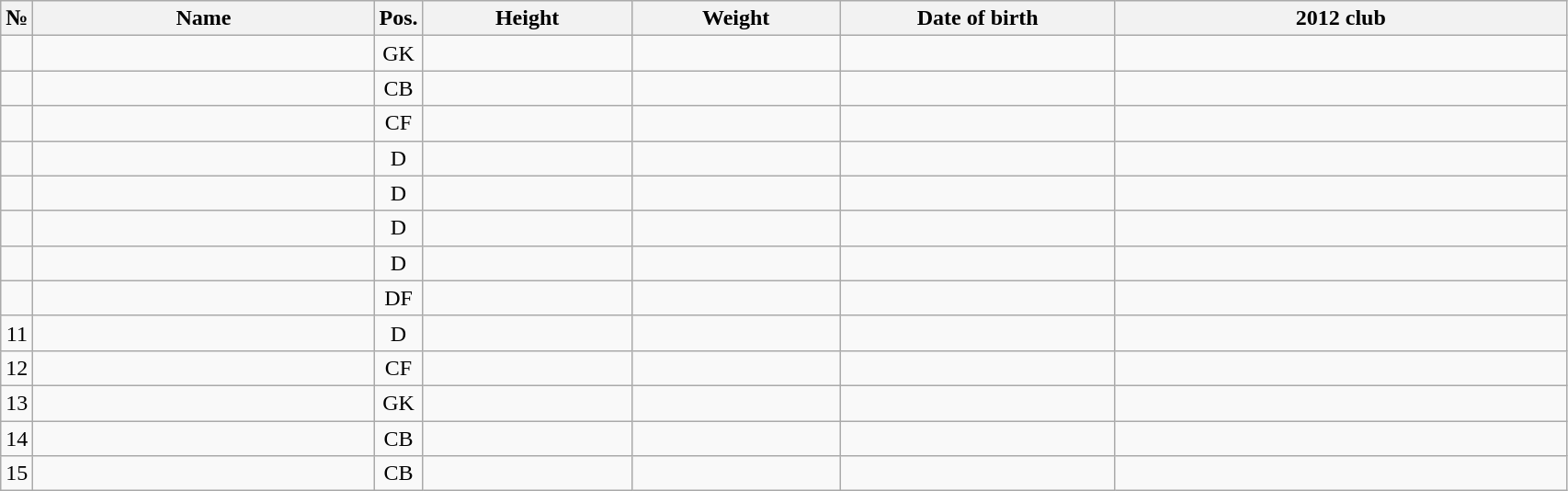<table class="wikitable sortable" style="font-size:100%; text-align:center;">
<tr>
<th>№</th>
<th style="width:15em">Name</th>
<th>Pos.</th>
<th style="width:9em">Height</th>
<th style="width:9em">Weight</th>
<th style="width:12em">Date of birth</th>
<th style="width:20em">2012 club</th>
</tr>
<tr>
<td></td>
<td style="text-align:left;"></td>
<td>GK</td>
<td></td>
<td></td>
<td style="text-align:right;"></td>
<td style="text-align:left;"></td>
</tr>
<tr>
<td></td>
<td style="text-align:left;"></td>
<td>CB</td>
<td></td>
<td></td>
<td style="text-align:right;"></td>
<td style="text-align:left;"></td>
</tr>
<tr>
<td></td>
<td style="text-align:left;"></td>
<td>CF</td>
<td></td>
<td></td>
<td style="text-align:right;"></td>
<td style="text-align:left;"></td>
</tr>
<tr>
<td></td>
<td style="text-align:left;"></td>
<td>D</td>
<td></td>
<td></td>
<td style="text-align:right;"></td>
<td style="text-align:left;"></td>
</tr>
<tr>
<td></td>
<td style="text-align:left;"></td>
<td>D</td>
<td></td>
<td></td>
<td style="text-align:right;"></td>
<td style="text-align:left;"></td>
</tr>
<tr>
<td></td>
<td style="text-align:left;"></td>
<td>D</td>
<td></td>
<td></td>
<td style="text-align:right;"></td>
<td style="text-align:left;"></td>
</tr>
<tr>
<td></td>
<td style="text-align:left;"></td>
<td>D</td>
<td></td>
<td></td>
<td style="text-align:right;"></td>
<td style="text-align:left;"></td>
</tr>
<tr>
<td></td>
<td style="text-align:left;"></td>
<td>DF</td>
<td></td>
<td></td>
<td style="text-align:right;"></td>
<td style="text-align:left;"></td>
</tr>
<tr>
<td>11</td>
<td style="text-align:left;"></td>
<td>D</td>
<td></td>
<td></td>
<td style="text-align:right;"></td>
<td style="text-align:left;"></td>
</tr>
<tr>
<td>12</td>
<td style="text-align:left;"></td>
<td>CF</td>
<td></td>
<td></td>
<td style="text-align:right;"></td>
<td style="text-align:left;"></td>
</tr>
<tr>
<td>13</td>
<td style="text-align:left;"></td>
<td>GK</td>
<td></td>
<td></td>
<td style="text-align:right;"></td>
<td style="text-align:left;"></td>
</tr>
<tr>
<td>14</td>
<td style="text-align:left;"></td>
<td>CB</td>
<td></td>
<td></td>
<td style="text-align:right;"></td>
<td style="text-align:left;"></td>
</tr>
<tr>
<td>15</td>
<td style="text-align:left;"></td>
<td>CB</td>
<td></td>
<td></td>
<td style="text-align:right;"></td>
<td style="text-align:left;"></td>
</tr>
</table>
